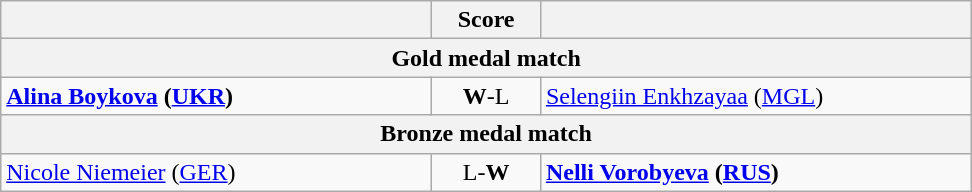<table class="wikitable" style="text-align: left; ">
<tr>
<th align="right" width="280"></th>
<th width="65">Score</th>
<th align="left" width="280"></th>
</tr>
<tr>
<th colspan=3>Gold medal match</th>
</tr>
<tr>
<td><strong> <a href='#'>Alina Boykova</a> (<a href='#'>UKR</a>)</strong></td>
<td align="center"><strong>W</strong>-L</td>
<td> <a href='#'>Selengiin Enkhzayaa</a> (<a href='#'>MGL</a>)</td>
</tr>
<tr>
<th colspan=3>Bronze medal match</th>
</tr>
<tr>
<td> <a href='#'>Nicole Niemeier</a> (<a href='#'>GER</a>)</td>
<td align="center">L-<strong>W</strong></td>
<td><strong> <a href='#'>Nelli Vorobyeva</a> (<a href='#'>RUS</a>)</strong></td>
</tr>
</table>
